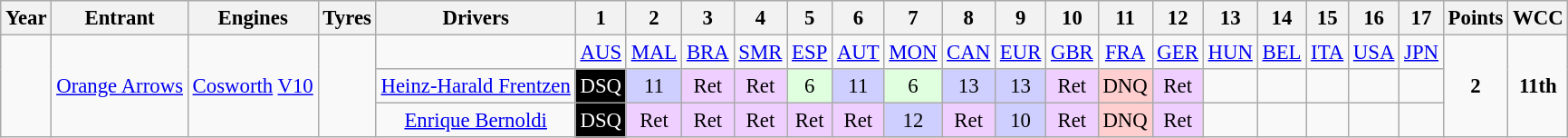<table class="wikitable" style="text-align:center; font-size:95%">
<tr>
<th>Year</th>
<th>Entrant</th>
<th>Engines</th>
<th>Tyres</th>
<th>Drivers</th>
<th>1</th>
<th>2</th>
<th>3</th>
<th>4</th>
<th>5</th>
<th>6</th>
<th>7</th>
<th>8</th>
<th>9</th>
<th>10</th>
<th>11</th>
<th>12</th>
<th>13</th>
<th>14</th>
<th>15</th>
<th>16</th>
<th>17</th>
<th>Points</th>
<th>WCC</th>
</tr>
<tr>
<td rowspan="3"></td>
<td rowspan="3"><a href='#'>Orange Arrows</a></td>
<td rowspan="3"><a href='#'>Cosworth</a> <a href='#'>V10</a></td>
<td rowspan="3"></td>
<td></td>
<td><a href='#'>AUS</a></td>
<td><a href='#'>MAL</a></td>
<td><a href='#'>BRA</a></td>
<td><a href='#'>SMR</a></td>
<td><a href='#'>ESP</a></td>
<td><a href='#'>AUT</a></td>
<td><a href='#'>MON</a></td>
<td><a href='#'>CAN</a></td>
<td><a href='#'>EUR</a></td>
<td><a href='#'>GBR</a></td>
<td><a href='#'>FRA</a></td>
<td><a href='#'>GER</a></td>
<td><a href='#'>HUN</a></td>
<td><a href='#'>BEL</a></td>
<td><a href='#'>ITA</a></td>
<td><a href='#'>USA</a></td>
<td><a href='#'>JPN</a></td>
<td rowspan="3"><strong>2</strong></td>
<td rowspan="3"><strong>11th</strong></td>
</tr>
<tr>
<td> <a href='#'>Heinz-Harald Frentzen</a></td>
<td style="background:#000000; color:white">DSQ</td>
<td style="background:#CFCFFF;">11</td>
<td style="background:#EFCFFF;">Ret</td>
<td style="background:#EFCFFF;">Ret</td>
<td style="background:#DFFFDF;">6</td>
<td style="background:#CFCFFF;">11</td>
<td style="background:#DFFFDF;">6</td>
<td style="background:#CFCFFF;">13</td>
<td style="background:#CFCFFF;">13</td>
<td style="background:#EFCFFF;">Ret</td>
<td style="background:#FFCFCF;">DNQ</td>
<td style="background:#EFCFFF;">Ret</td>
<td></td>
<td></td>
<td></td>
<td></td>
<td></td>
</tr>
<tr>
<td> <a href='#'>Enrique Bernoldi</a></td>
<td style="background:#000000; color:white">DSQ</td>
<td style="background:#EFCFFF;">Ret</td>
<td style="background:#EFCFFF;">Ret</td>
<td style="background:#EFCFFF;">Ret</td>
<td style="background:#EFCFFF;">Ret</td>
<td style="background:#EFCFFF;">Ret</td>
<td style="background:#CFCFFF;">12</td>
<td style="background:#EFCFFF;">Ret</td>
<td style="background:#CFCFFF;">10</td>
<td style="background:#EFCFFF;">Ret</td>
<td style="background:#FFCFCF;">DNQ</td>
<td style="background:#EFCFFF;">Ret</td>
<td></td>
<td></td>
<td></td>
<td></td>
<td></td>
</tr>
</table>
